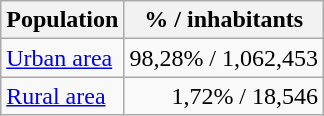<table class="wikitable">
<tr>
<th>Population</th>
<th align="right">% / inhabitants</th>
</tr>
<tr>
<td><a href='#'>Urban area</a></td>
<td align="right">98,28% / 1,062,453</td>
</tr>
<tr>
<td><a href='#'>Rural area</a></td>
<td align="right">1,72% / 18,546</td>
</tr>
</table>
